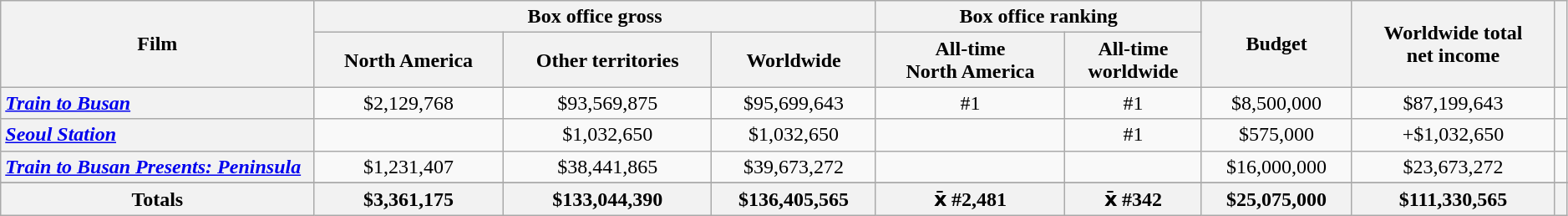<table class="wikitable sortable" width=99% border="1" style="text-align: center;">
<tr>
<th rowspan="2" style="width:20%;">Film</th>
<th colspan="3">Box office gross</th>
<th colspan="2">Box office ranking</th>
<th rowspan="2">Budget</th>
<th rowspan="2">Worldwide total<br>net income</th>
<th rowspan="2"></th>
</tr>
<tr>
<th>North America</th>
<th>Other territories</th>
<th>Worldwide</th>
<th>All-time <br>North America</th>
<th>All-time <br>worldwide</th>
</tr>
<tr>
<th style="text-align: left;"><em><a href='#'>Train to Busan</a></em></th>
<td>$2,129,768</td>
<td>$93,569,875</td>
<td>$95,699,643</td>
<td>#1</td>
<td>#1</td>
<td>$8,500,000</td>
<td>$87,199,643</td>
<td></td>
</tr>
<tr>
<th style="text-align: left;"><em><a href='#'>Seoul Station</a></em></th>
<td></td>
<td>$1,032,650</td>
<td>$1,032,650</td>
<td></td>
<td>#1</td>
<td>$575,000</td>
<td>+$1,032,650</td>
</tr>
<tr>
<th style="text-align: left;"><em><a href='#'>Train to Busan Presents: Peninsula</a></em></th>
<td>$1,231,407</td>
<td>$38,441,865</td>
<td>$39,673,272</td>
<td></td>
<td></td>
<td>$16,000,000</td>
<td>$23,673,272</td>
<td></td>
</tr>
<tr>
</tr>
<tr>
<th>Totals</th>
<th>$3,361,175</th>
<th>$133,044,390</th>
<th>$136,405,565</th>
<th>x̄ #2,481</th>
<th>x̄ #342</th>
<th>$25,075,000</th>
<th>$111,330,565</th>
<th></th>
</tr>
</table>
